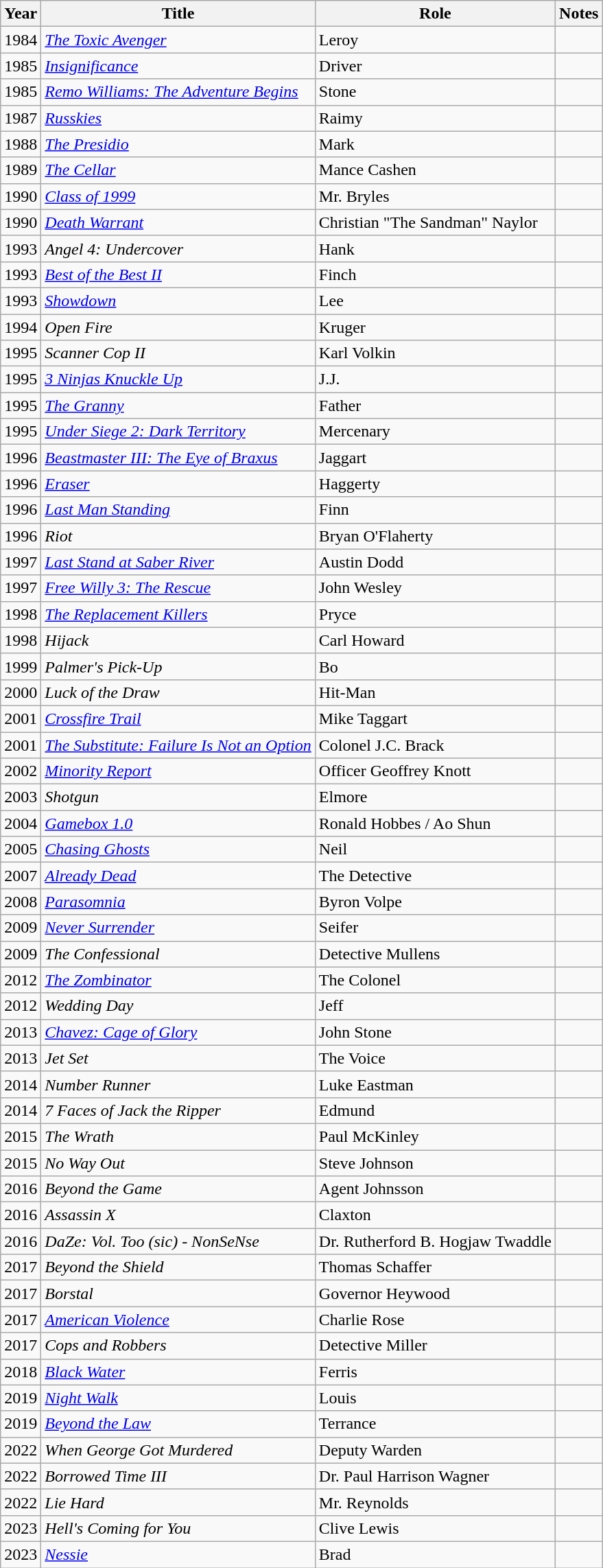<table class="wikitable sortable">
<tr>
<th>Year</th>
<th>Title</th>
<th>Role</th>
<th>Notes</th>
</tr>
<tr>
<td>1984</td>
<td><em><a href='#'>The Toxic Avenger</a></em></td>
<td>Leroy</td>
<td></td>
</tr>
<tr>
<td>1985</td>
<td><em><a href='#'>Insignificance</a></em></td>
<td>Driver</td>
<td></td>
</tr>
<tr>
<td>1985</td>
<td><em><a href='#'>Remo Williams: The Adventure Begins</a></em></td>
<td>Stone</td>
<td></td>
</tr>
<tr>
<td>1987</td>
<td><em><a href='#'>Russkies</a></em></td>
<td>Raimy</td>
<td></td>
</tr>
<tr>
<td>1988</td>
<td><em><a href='#'>The Presidio</a></em></td>
<td>Mark</td>
<td></td>
</tr>
<tr>
<td>1989</td>
<td><em><a href='#'>The Cellar</a></em></td>
<td>Mance Cashen</td>
<td></td>
</tr>
<tr>
<td>1990</td>
<td><em><a href='#'>Class of 1999</a></em></td>
<td>Mr. Bryles</td>
<td></td>
</tr>
<tr>
<td>1990</td>
<td><em><a href='#'>Death Warrant</a></em></td>
<td>Christian "The Sandman" Naylor</td>
<td></td>
</tr>
<tr>
<td>1993</td>
<td><em>Angel 4: Undercover</em></td>
<td>Hank</td>
<td></td>
</tr>
<tr>
<td>1993</td>
<td><em><a href='#'>Best of the Best II</a></em></td>
<td>Finch</td>
<td></td>
</tr>
<tr>
<td>1993</td>
<td><em><a href='#'>Showdown</a></em></td>
<td>Lee</td>
<td></td>
</tr>
<tr>
<td>1994</td>
<td><em>Open Fire</em></td>
<td>Kruger</td>
<td></td>
</tr>
<tr>
<td>1995</td>
<td><em>Scanner Cop II</em></td>
<td>Karl Volkin</td>
<td></td>
</tr>
<tr>
<td>1995</td>
<td><em><a href='#'>3 Ninjas Knuckle Up</a></em></td>
<td>J.J.</td>
<td></td>
</tr>
<tr>
<td>1995</td>
<td><em><a href='#'>The Granny</a></em></td>
<td>Father</td>
<td></td>
</tr>
<tr>
<td>1995</td>
<td><em><a href='#'>Under Siege 2: Dark Territory</a></em></td>
<td>Mercenary</td>
<td></td>
</tr>
<tr>
<td>1996</td>
<td><em><a href='#'>Beastmaster III: The Eye of Braxus</a></em></td>
<td>Jaggart</td>
<td></td>
</tr>
<tr>
<td>1996</td>
<td><em><a href='#'>Eraser</a></em></td>
<td>Haggerty</td>
<td></td>
</tr>
<tr>
<td>1996</td>
<td><em><a href='#'>Last Man Standing</a></em></td>
<td>Finn</td>
<td></td>
</tr>
<tr>
<td>1996</td>
<td><em>Riot</em></td>
<td>Bryan O'Flaherty</td>
<td></td>
</tr>
<tr>
<td>1997</td>
<td><em><a href='#'>Last Stand at Saber River</a></em></td>
<td>Austin Dodd</td>
<td></td>
</tr>
<tr>
<td>1997</td>
<td><em><a href='#'>Free Willy 3: The Rescue</a></em></td>
<td>John Wesley</td>
<td></td>
</tr>
<tr>
<td>1998</td>
<td><em><a href='#'>The Replacement Killers</a></em></td>
<td>Pryce</td>
<td></td>
</tr>
<tr>
<td>1998</td>
<td><em>Hijack</em></td>
<td>Carl Howard</td>
<td></td>
</tr>
<tr>
<td>1999</td>
<td><em>Palmer's Pick-Up</em></td>
<td>Bo</td>
<td></td>
</tr>
<tr>
<td>2000</td>
<td><em>Luck of the Draw</em></td>
<td>Hit-Man</td>
<td></td>
</tr>
<tr>
<td>2001</td>
<td><em><a href='#'>Crossfire Trail</a></em></td>
<td>Mike Taggart</td>
<td></td>
</tr>
<tr>
<td>2001</td>
<td><em><a href='#'>The Substitute: Failure Is Not an Option</a></em></td>
<td>Colonel J.C. Brack</td>
<td></td>
</tr>
<tr>
<td>2002</td>
<td><em><a href='#'>Minority Report</a></em></td>
<td>Officer Geoffrey Knott</td>
<td></td>
</tr>
<tr>
<td>2003</td>
<td><em>Shotgun</em></td>
<td>Elmore</td>
<td></td>
</tr>
<tr>
<td>2004</td>
<td><em><a href='#'>Gamebox 1.0</a></em></td>
<td>Ronald Hobbes / Ao Shun</td>
<td></td>
</tr>
<tr>
<td>2005</td>
<td><em><a href='#'>Chasing Ghosts</a></em></td>
<td>Neil</td>
<td></td>
</tr>
<tr>
<td>2007</td>
<td><em><a href='#'>Already Dead</a></em></td>
<td>The Detective</td>
<td></td>
</tr>
<tr>
<td>2008</td>
<td><em><a href='#'>Parasomnia</a></em></td>
<td>Byron Volpe</td>
<td></td>
</tr>
<tr>
<td>2009</td>
<td><em><a href='#'>Never Surrender</a></em></td>
<td>Seifer</td>
<td></td>
</tr>
<tr>
<td>2009</td>
<td><em>The Confessional</em></td>
<td>Detective Mullens</td>
<td></td>
</tr>
<tr>
<td>2012</td>
<td><em><a href='#'>The Zombinator</a></em></td>
<td>The Colonel</td>
<td></td>
</tr>
<tr>
<td>2012</td>
<td><em>Wedding Day</em></td>
<td>Jeff</td>
<td></td>
</tr>
<tr>
<td>2013</td>
<td><em><a href='#'>Chavez: Cage of Glory</a></em></td>
<td>John Stone</td>
<td></td>
</tr>
<tr>
<td>2013</td>
<td><em>Jet Set</em></td>
<td>The Voice</td>
<td></td>
</tr>
<tr>
<td>2014</td>
<td><em>Number Runner</em></td>
<td>Luke Eastman</td>
<td></td>
</tr>
<tr>
<td>2014</td>
<td><em>7 Faces of Jack the Ripper</em></td>
<td>Edmund</td>
<td></td>
</tr>
<tr>
<td>2015</td>
<td><em>The Wrath</em></td>
<td>Paul McKinley</td>
<td></td>
</tr>
<tr>
<td>2015</td>
<td><em>No Way Out</em></td>
<td>Steve Johnson</td>
<td></td>
</tr>
<tr>
<td>2016</td>
<td><em>Beyond the Game</em></td>
<td>Agent Johnsson</td>
<td></td>
</tr>
<tr>
<td>2016</td>
<td><em>Assassin X</em></td>
<td>Claxton</td>
<td></td>
</tr>
<tr>
<td>2016</td>
<td><em>DaZe: Vol. Too (sic) - NonSeNse</em></td>
<td>Dr. Rutherford B. Hogjaw Twaddle</td>
<td></td>
</tr>
<tr>
<td>2017</td>
<td><em>Beyond the Shield</em></td>
<td>Thomas Schaffer</td>
<td></td>
</tr>
<tr>
<td>2017</td>
<td><em>Borstal</em></td>
<td>Governor Heywood</td>
<td></td>
</tr>
<tr>
<td>2017</td>
<td><em><a href='#'>American Violence</a></em></td>
<td>Charlie Rose</td>
<td></td>
</tr>
<tr>
<td>2017</td>
<td><em>Cops and Robbers</em></td>
<td>Detective Miller</td>
<td></td>
</tr>
<tr>
<td>2018</td>
<td><em><a href='#'>Black Water</a></em></td>
<td>Ferris</td>
<td></td>
</tr>
<tr>
<td>2019</td>
<td><em><a href='#'>Night Walk</a></em></td>
<td>Louis</td>
<td></td>
</tr>
<tr>
<td>2019</td>
<td><em><a href='#'>Beyond the Law</a></em></td>
<td>Terrance</td>
<td></td>
</tr>
<tr>
<td>2022</td>
<td><em>When George Got Murdered</em></td>
<td>Deputy Warden</td>
<td></td>
</tr>
<tr>
<td>2022</td>
<td><em>Borrowed Time III</em></td>
<td>Dr. Paul Harrison Wagner</td>
<td></td>
</tr>
<tr>
<td>2022</td>
<td><em>Lie Hard</em></td>
<td>Mr. Reynolds</td>
<td></td>
</tr>
<tr>
<td>2023</td>
<td><em>Hell's Coming for You</em></td>
<td>Clive Lewis</td>
<td></td>
</tr>
<tr>
<td>2023</td>
<td><em><a href='#'>Nessie</a></em></td>
<td>Brad</td>
<td></td>
</tr>
</table>
